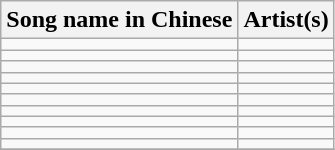<table class="wikitable">
<tr>
<th>Song name in Chinese</th>
<th>Artist(s)</th>
</tr>
<tr>
<td></td>
<td></td>
</tr>
<tr>
<td></td>
<td></td>
</tr>
<tr>
<td></td>
<td></td>
</tr>
<tr>
<td></td>
<td></td>
</tr>
<tr>
<td></td>
<td></td>
</tr>
<tr>
<td></td>
<td></td>
</tr>
<tr>
<td></td>
<td></td>
</tr>
<tr>
<td></td>
<td></td>
</tr>
<tr>
<td></td>
<td></td>
</tr>
<tr>
<td></td>
<td></td>
</tr>
<tr>
</tr>
</table>
